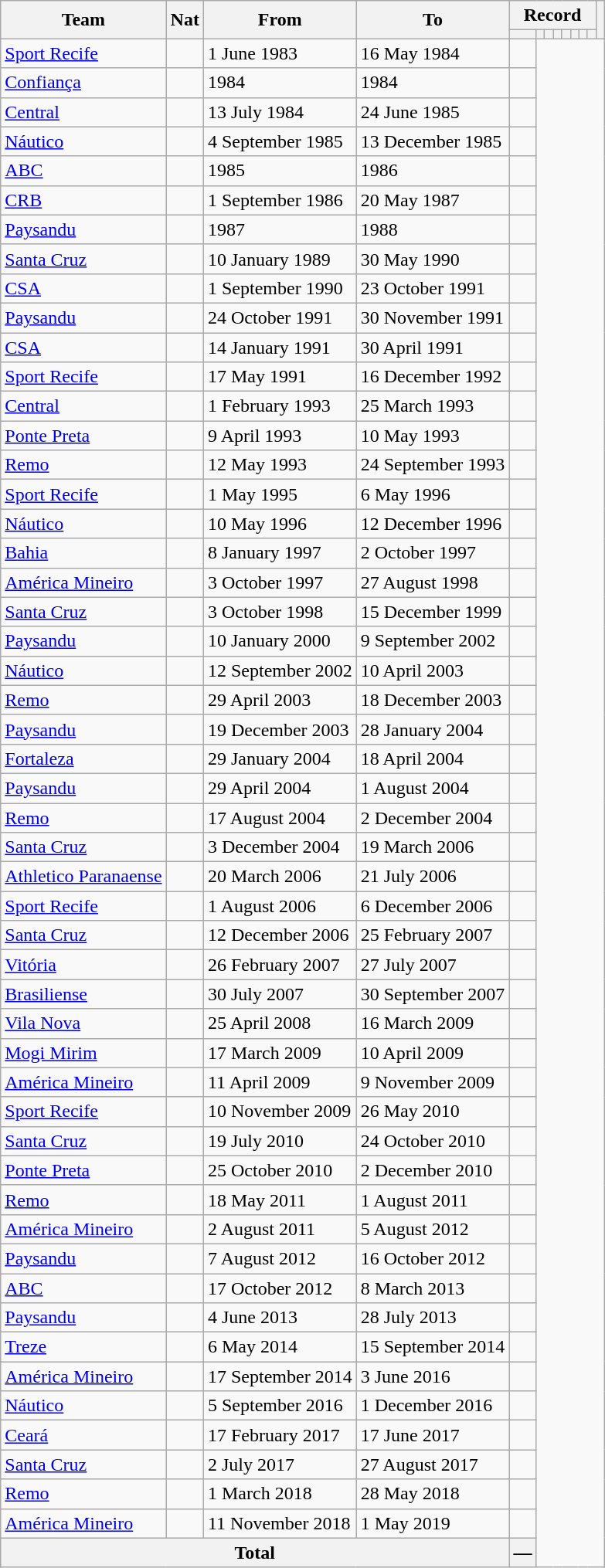<table class="wikitable" style="text-align: center">
<tr>
<th rowspan="2">Team</th>
<th rowspan="2">Nat</th>
<th rowspan="2">From</th>
<th rowspan="2">To</th>
<th colspan="8">Record</th>
<th rowspan=2></th>
</tr>
<tr>
<th></th>
<th></th>
<th></th>
<th></th>
<th></th>
<th></th>
<th></th>
<th></th>
</tr>
<tr>
<td align=left><a href='#'>Sport Recife</a></td>
<td></td>
<td align=left>1 June 1983</td>
<td align=left>16 May 1984<br></td>
<td></td>
</tr>
<tr>
<td align=left><a href='#'>Confiança</a></td>
<td></td>
<td align=left>1984</td>
<td align=left>1984<br></td>
<td></td>
</tr>
<tr>
<td align=left><a href='#'>Central</a></td>
<td></td>
<td align=left>13 July 1984</td>
<td align=left>24 June 1985<br></td>
<td></td>
</tr>
<tr>
<td align=left><a href='#'>Náutico</a></td>
<td></td>
<td align=left>4 September 1985</td>
<td align=left>13 December 1985<br></td>
<td></td>
</tr>
<tr>
<td align=left><a href='#'>ABC</a></td>
<td></td>
<td align=left>1985</td>
<td align=left>1986<br></td>
<td></td>
</tr>
<tr>
<td align=left><a href='#'>CRB</a></td>
<td></td>
<td align=left>1 September 1986</td>
<td align=left>20 May 1987<br></td>
<td></td>
</tr>
<tr>
<td align=left><a href='#'>Paysandu</a></td>
<td></td>
<td align=left>1987</td>
<td align=left>1988<br></td>
<td></td>
</tr>
<tr>
<td align=left><a href='#'>Santa Cruz</a></td>
<td></td>
<td align=left>10 January 1989</td>
<td align=left>30 May 1990<br></td>
<td></td>
</tr>
<tr>
<td align=left><a href='#'>CSA</a></td>
<td></td>
<td align=left>1 September 1990</td>
<td align=left>23 October 1991<br></td>
<td></td>
</tr>
<tr>
<td align=left><a href='#'>Paysandu</a></td>
<td></td>
<td align=left>24 October 1991</td>
<td align=left>30 November 1991<br></td>
<td></td>
</tr>
<tr>
<td align=left><a href='#'>CSA</a></td>
<td></td>
<td align=left>14 January 1991</td>
<td align=left>30 April 1991<br></td>
<td></td>
</tr>
<tr>
<td align=left><a href='#'>Sport Recife</a></td>
<td></td>
<td align=left>17 May 1991</td>
<td align=left>16 December 1992<br></td>
<td></td>
</tr>
<tr>
<td align=left><a href='#'>Central</a></td>
<td></td>
<td align=left>1 February 1993</td>
<td align=left>25 March 1993<br></td>
<td></td>
</tr>
<tr>
<td align=left><a href='#'>Ponte Preta</a></td>
<td></td>
<td align=left>9 April 1993</td>
<td align=left>10 May 1993<br></td>
<td></td>
</tr>
<tr>
<td align=left><a href='#'>Remo</a></td>
<td></td>
<td align=left>12 May 1993</td>
<td align=left>24 September 1993<br></td>
<td></td>
</tr>
<tr>
<td align=left><a href='#'>Sport Recife</a></td>
<td></td>
<td align=left>1 May 1995</td>
<td align=left>6 May 1996<br></td>
<td></td>
</tr>
<tr>
<td align=left><a href='#'>Náutico</a></td>
<td></td>
<td align=left>10 May 1996</td>
<td align=left>12 December 1996<br></td>
<td></td>
</tr>
<tr>
<td align=left><a href='#'>Bahia</a></td>
<td></td>
<td align=left>8 January 1997</td>
<td align=left>2 October 1997<br></td>
<td></td>
</tr>
<tr>
<td align=left><a href='#'>América Mineiro</a></td>
<td></td>
<td align=left>3 October 1997</td>
<td align=left>27 August 1998<br></td>
<td></td>
</tr>
<tr>
<td align=left><a href='#'>Santa Cruz</a></td>
<td></td>
<td align=left>3 October 1998</td>
<td align=left>15 December 1999<br></td>
<td></td>
</tr>
<tr>
<td align=left><a href='#'>Paysandu</a></td>
<td></td>
<td align=left>10 January 2000</td>
<td align=left>9 September 2002<br></td>
<td></td>
</tr>
<tr>
<td align=left><a href='#'>Náutico</a></td>
<td></td>
<td align=left>12 September 2002</td>
<td align=left>10 April 2003<br></td>
<td></td>
</tr>
<tr>
<td align=left><a href='#'>Remo</a></td>
<td></td>
<td align=left>29 April 2003</td>
<td align=left>18 December 2003<br></td>
<td></td>
</tr>
<tr>
<td align=left><a href='#'>Paysandu</a></td>
<td></td>
<td align=left>19 December 2003</td>
<td align=left>28 January 2004<br></td>
<td></td>
</tr>
<tr>
<td align=left><a href='#'>Fortaleza</a></td>
<td></td>
<td align=left>29 January 2004</td>
<td align=left>18 April 2004<br></td>
<td></td>
</tr>
<tr>
<td align=left><a href='#'>Paysandu</a></td>
<td></td>
<td align=left>29 April 2004</td>
<td align=left>1 August 2004<br></td>
<td></td>
</tr>
<tr>
<td align=left><a href='#'>Remo</a></td>
<td></td>
<td align=left>17 August 2004</td>
<td align=left>2 December 2004<br></td>
<td></td>
</tr>
<tr>
<td align=left><a href='#'>Santa Cruz</a></td>
<td></td>
<td align=left>3 December 2004</td>
<td align=left>19 March 2006<br></td>
<td></td>
</tr>
<tr>
<td align=left><a href='#'>Athletico Paranaense</a></td>
<td></td>
<td align=left>20 March 2006</td>
<td align=left>21 July 2006<br></td>
<td></td>
</tr>
<tr>
<td align=left><a href='#'>Sport Recife</a></td>
<td></td>
<td align=left>1 August 2006</td>
<td align=left>6 December 2006<br></td>
<td></td>
</tr>
<tr>
<td align=left><a href='#'>Santa Cruz</a></td>
<td></td>
<td align=left>12 December 2006</td>
<td align=left>25 February 2007<br></td>
<td></td>
</tr>
<tr>
<td align=left><a href='#'>Vitória</a></td>
<td></td>
<td align=left>26 February 2007</td>
<td align=left>27 July 2007<br></td>
<td></td>
</tr>
<tr>
<td align=left><a href='#'>Brasiliense</a></td>
<td></td>
<td align=left>30 July 2007</td>
<td align=left>30 September 2007<br></td>
<td></td>
</tr>
<tr>
<td align=left><a href='#'>Vila Nova</a></td>
<td></td>
<td align=left>25 April 2008</td>
<td align=left>16 March 2009<br></td>
<td></td>
</tr>
<tr>
<td align=left><a href='#'>Mogi Mirim</a></td>
<td></td>
<td align=left>17 March 2009</td>
<td align=left>10 April 2009<br></td>
<td></td>
</tr>
<tr>
<td align=left><a href='#'>América Mineiro</a></td>
<td></td>
<td align=left>11 April 2009</td>
<td align=left>9 November 2009<br></td>
<td></td>
</tr>
<tr>
<td align=left><a href='#'>Sport Recife</a></td>
<td></td>
<td align=left>10 November 2009</td>
<td align=left>26 May 2010<br></td>
<td></td>
</tr>
<tr>
<td align=left><a href='#'>Santa Cruz</a></td>
<td></td>
<td align=left>19 July 2010</td>
<td align=left>24 October 2010<br></td>
<td></td>
</tr>
<tr>
<td align=left><a href='#'>Ponte Preta</a></td>
<td></td>
<td align=left>25 October 2010</td>
<td align=left>2 December 2010<br></td>
<td></td>
</tr>
<tr>
<td align=left><a href='#'>Remo</a></td>
<td></td>
<td align=left>18 May 2011</td>
<td align=left>1 August 2011<br></td>
<td></td>
</tr>
<tr>
<td align=left><a href='#'>América Mineiro</a></td>
<td></td>
<td align=left>2 August 2011</td>
<td align=left>5 August 2012<br></td>
<td></td>
</tr>
<tr>
<td align=left><a href='#'>Paysandu</a></td>
<td></td>
<td align=left>7 August 2012</td>
<td align=left>16 October 2012<br></td>
<td></td>
</tr>
<tr>
<td align=left><a href='#'>ABC</a></td>
<td></td>
<td align=left>17 October 2012</td>
<td align=left>8 March 2013<br></td>
<td></td>
</tr>
<tr>
<td align=left><a href='#'>Paysandu</a></td>
<td></td>
<td align=left>4 June 2013</td>
<td align=left>28 July 2013<br></td>
<td></td>
</tr>
<tr>
<td align=left><a href='#'>Treze</a></td>
<td></td>
<td align=left>6 May 2014</td>
<td align=left>15 September 2014<br></td>
<td></td>
</tr>
<tr>
<td align=left><a href='#'>América Mineiro</a></td>
<td></td>
<td align=left>17 September 2014</td>
<td align=left>3 June 2016<br></td>
<td></td>
</tr>
<tr>
<td align=left><a href='#'>Náutico</a></td>
<td></td>
<td align=left>5 September 2016</td>
<td align=left>1 December 2016<br></td>
<td></td>
</tr>
<tr>
<td align=left><a href='#'>Ceará</a></td>
<td></td>
<td align=left>17 February 2017</td>
<td align=left>17 June 2017<br></td>
<td></td>
</tr>
<tr>
<td align=left><a href='#'>Santa Cruz</a></td>
<td></td>
<td align=left>2 July 2017</td>
<td align=left>27 August 2017<br></td>
<td></td>
</tr>
<tr>
<td align=left><a href='#'>Remo</a></td>
<td></td>
<td align=left>1 March 2018</td>
<td align=left>28 May 2018<br></td>
<td></td>
</tr>
<tr>
<td align=left><a href='#'>América Mineiro</a></td>
<td></td>
<td align=left>11 November 2018</td>
<td align=left>1 May 2019<br></td>
<td></td>
</tr>
<tr>
<th colspan="4">Total<br></th>
<th>—</th>
</tr>
</table>
